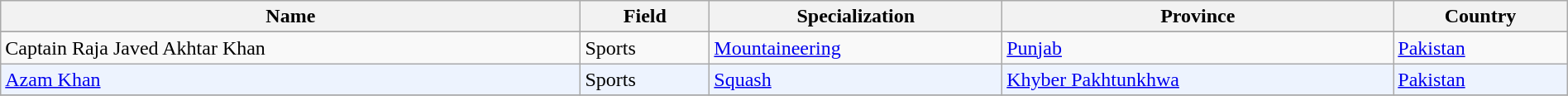<table class="wikitable sortable" width="100%">
<tr>
<th>Name</th>
<th>Field</th>
<th>Specialization</th>
<th>Province</th>
<th>Country</th>
</tr>
<tr bgcolor=#edf3fe>
</tr>
<tr>
<td>Captain Raja Javed Akhtar Khan</td>
<td>Sports</td>
<td><a href='#'>Mountaineering</a></td>
<td><a href='#'>Punjab</a></td>
<td><a href='#'>Pakistan</a></td>
</tr>
<tr bgcolor=#edf3fe>
<td><a href='#'>Azam Khan</a></td>
<td>Sports</td>
<td><a href='#'>Squash</a></td>
<td><a href='#'>Khyber Pakhtunkhwa</a></td>
<td><a href='#'>Pakistan</a></td>
</tr>
<tr>
</tr>
</table>
